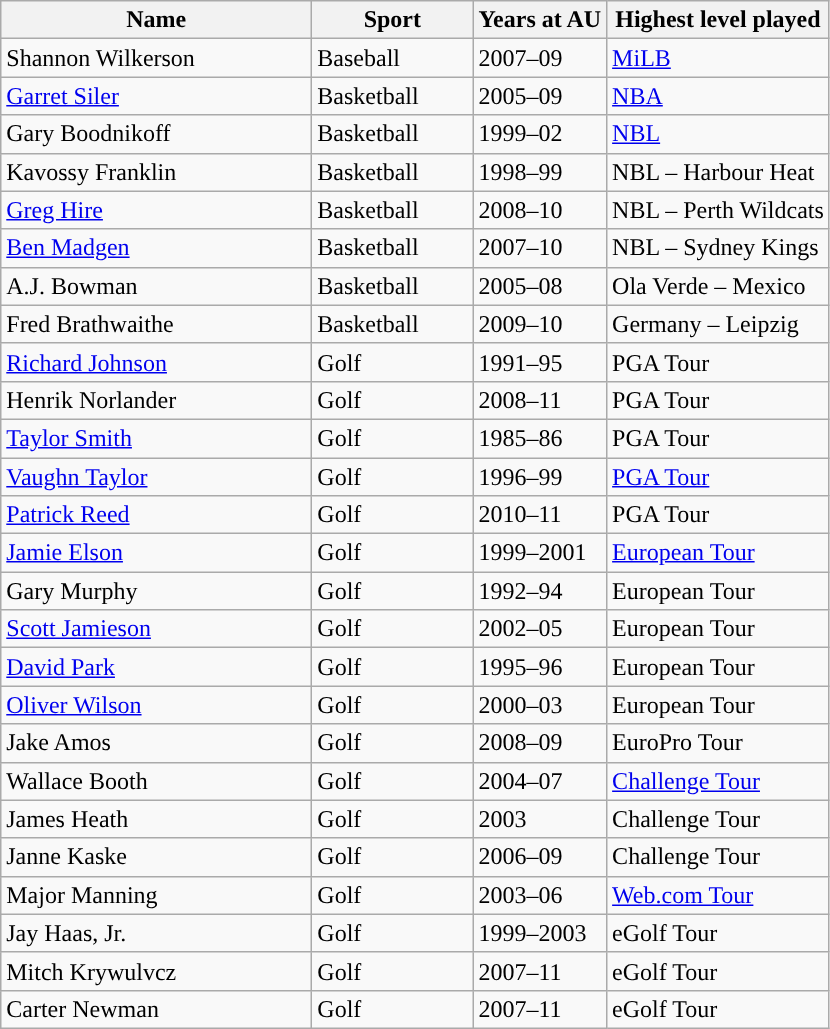<table class="wikitable sortable">
<tr>
<th width=200px>Name</th>
<th width=100px>Sport</th>
<th>Years at AU</th>
<th>Highest level played</th>
</tr>
<tr>
<td>Shannon Wilkerson</td>
<td>Baseball</td>
<td>2007–09</td>
<td><a href='#'>MiLB</a> </td>
</tr>
<tr>
<td><a href='#'>Garret Siler</a></td>
<td>Basketball</td>
<td>2005–09</td>
<td><a href='#'>NBA</a></td>
</tr>
<tr>
<td>Gary Boodnikoff</td>
<td>Basketball</td>
<td>1999–02</td>
<td><a href='#'>NBL</a></td>
</tr>
<tr>
<td>Kavossy Franklin</td>
<td>Basketball</td>
<td>1998–99</td>
<td>NBL – Harbour Heat</td>
</tr>
<tr>
<td><a href='#'>Greg Hire</a></td>
<td>Basketball</td>
<td>2008–10</td>
<td>NBL – Perth Wildcats</td>
</tr>
<tr>
<td><a href='#'>Ben Madgen</a></td>
<td>Basketball</td>
<td>2007–10</td>
<td>NBL – Sydney Kings</td>
</tr>
<tr>
<td>A.J. Bowman</td>
<td>Basketball</td>
<td>2005–08</td>
<td>Ola Verde – Mexico</td>
</tr>
<tr>
<td>Fred Brathwaithe</td>
<td>Basketball</td>
<td>2009–10</td>
<td>Germany – Leipzig</td>
</tr>
<tr>
<td><a href='#'>Richard Johnson</a></td>
<td>Golf</td>
<td>1991–95</td>
<td>PGA Tour</td>
</tr>
<tr>
<td>Henrik Norlander</td>
<td>Golf</td>
<td>2008–11</td>
<td>PGA Tour</td>
</tr>
<tr>
<td><a href='#'>Taylor Smith</a></td>
<td>Golf</td>
<td>1985–86</td>
<td>PGA Tour</td>
</tr>
<tr>
<td><a href='#'>Vaughn Taylor</a></td>
<td>Golf</td>
<td>1996–99</td>
<td><a href='#'>PGA Tour</a></td>
</tr>
<tr>
<td><a href='#'>Patrick Reed</a></td>
<td>Golf</td>
<td>2010–11</td>
<td>PGA Tour</td>
</tr>
<tr>
<td><a href='#'>Jamie Elson</a></td>
<td>Golf</td>
<td>1999–2001</td>
<td><a href='#'>European Tour</a></td>
</tr>
<tr>
<td>Gary Murphy</td>
<td>Golf</td>
<td>1992–94</td>
<td>European Tour</td>
</tr>
<tr>
<td><a href='#'>Scott Jamieson</a></td>
<td>Golf</td>
<td>2002–05</td>
<td>European Tour</td>
</tr>
<tr>
<td><a href='#'>David Park</a></td>
<td>Golf</td>
<td>1995–96</td>
<td>European Tour</td>
</tr>
<tr>
<td><a href='#'>Oliver Wilson</a></td>
<td>Golf</td>
<td>2000–03</td>
<td>European Tour</td>
</tr>
<tr>
<td>Jake Amos</td>
<td>Golf</td>
<td>2008–09</td>
<td>EuroPro Tour</td>
</tr>
<tr>
<td>Wallace Booth</td>
<td>Golf</td>
<td>2004–07</td>
<td><a href='#'>Challenge Tour</a></td>
</tr>
<tr>
<td>James Heath</td>
<td>Golf</td>
<td>2003</td>
<td>Challenge Tour</td>
</tr>
<tr>
<td>Janne Kaske</td>
<td>Golf</td>
<td>2006–09</td>
<td>Challenge Tour</td>
</tr>
<tr>
<td>Major Manning</td>
<td>Golf</td>
<td>2003–06</td>
<td><a href='#'>Web.com Tour</a></td>
</tr>
<tr>
<td>Jay Haas, Jr.</td>
<td>Golf</td>
<td>1999–2003</td>
<td>eGolf Tour</td>
</tr>
<tr>
<td>Mitch Krywulvcz</td>
<td>Golf</td>
<td>2007–11</td>
<td>eGolf Tour</td>
</tr>
<tr>
<td>Carter Newman</td>
<td>Golf</td>
<td>2007–11</td>
<td>eGolf Tour</td>
</tr>
</table>
